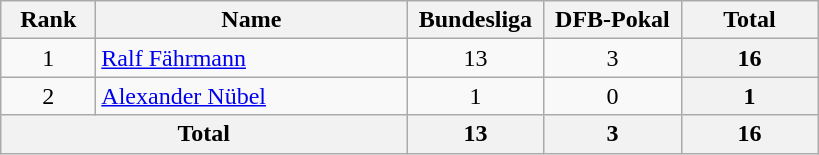<table class="wikitable" style="text-align:center;">
<tr>
<th style="width:56px;">Rank</th>
<th style="width:200px;">Name</th>
<th style="width:84px;">Bundesliga</th>
<th style="width:84px;">DFB-Pokal</th>
<th style="width:84px;">Total</th>
</tr>
<tr>
<td>1</td>
<td align="left"> <a href='#'>Ralf Fährmann</a></td>
<td>13</td>
<td>3</td>
<th>16</th>
</tr>
<tr>
<td>2</td>
<td align="left"> <a href='#'>Alexander Nübel</a></td>
<td>1</td>
<td>0</td>
<th>1</th>
</tr>
<tr>
<th colspan="2">Total</th>
<th>13</th>
<th>3</th>
<th>16</th>
</tr>
</table>
